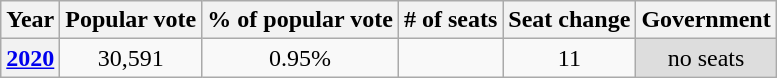<table class="wikitable" style="text-align:center">
<tr>
<th>Year</th>
<th>Popular vote</th>
<th>% of popular vote</th>
<th># of seats</th>
<th>Seat change</th>
<th rowspan="1">Government</th>
</tr>
<tr>
<th><a href='#'>2020</a></th>
<td>30,591</td>
<td>0.95%</td>
<td></td>
<td> 11</td>
<td style="background:#ddd;">no seats</td>
</tr>
</table>
